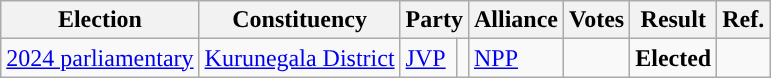<table class="wikitable" style="text-align:left;">
<tr>
<th scope=col>Election</th>
<th scope=col>Constituency</th>
<th scope=col colspan="2">Party</th>
<th scope=col>Alliance</th>
<th scope=col>Votes</th>
<th scope=col>Result</th>
<th scope=col>Ref.</th>
</tr>
<tr>
<td><a href='#'>2024 parliamentary</a></td>
<td><a href='#'>Kurunegala District</a></td>
<td><a href='#'>JVP</a></td>
<td rowspan="8" style="background:"></td>
<td><a href='#'>NPP</a></td>
<td align=right></td>
<td><strong>Elected</strong></td>
<td></td>
</tr>
</table>
